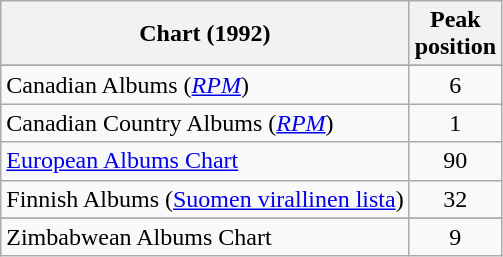<table class="wikitable sortable">
<tr>
<th>Chart (1992)</th>
<th>Peak<br>position</th>
</tr>
<tr>
</tr>
<tr>
<td>Canadian Albums (<em><a href='#'>RPM</a></em>)</td>
<td style="text-align:center;">6</td>
</tr>
<tr>
<td>Canadian Country Albums (<em><a href='#'>RPM</a></em>)</td>
<td style="text-align:center;">1</td>
</tr>
<tr>
<td><a href='#'>European Albums Chart</a></td>
<td style="text-align:center;">90</td>
</tr>
<tr>
<td>Finnish Albums (<a href='#'>Suomen virallinen lista</a>)</td>
<td style="text-align:center;">32</td>
</tr>
<tr>
</tr>
<tr>
</tr>
<tr>
</tr>
<tr>
</tr>
<tr>
<td>Zimbabwean Albums Chart</td>
<td align="center">9</td>
</tr>
</table>
